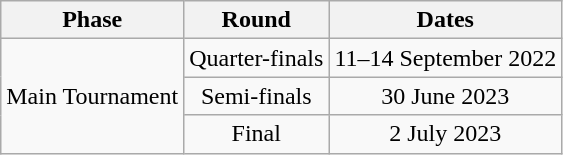<table class="wikitable" style="text-align:center">
<tr>
<th>Phase</th>
<th>Round</th>
<th>Dates</th>
</tr>
<tr>
<td rowspan=3>Main Tournament</td>
<td>Quarter-finals</td>
<td>11–14 September 2022</td>
</tr>
<tr>
<td>Semi-finals</td>
<td>30 June 2023</td>
</tr>
<tr>
<td>Final</td>
<td>2 July 2023</td>
</tr>
</table>
